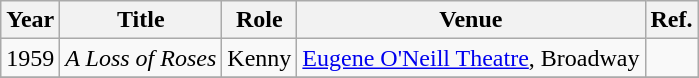<table class="wikitable">
<tr>
<th>Year</th>
<th>Title</th>
<th>Role</th>
<th>Venue</th>
<th class="unsortable">Ref.</th>
</tr>
<tr>
<td>1959</td>
<td><em>A Loss of Roses</em></td>
<td>Kenny</td>
<td><a href='#'>Eugene O'Neill Theatre</a>, Broadway</td>
<td></td>
</tr>
<tr>
</tr>
</table>
